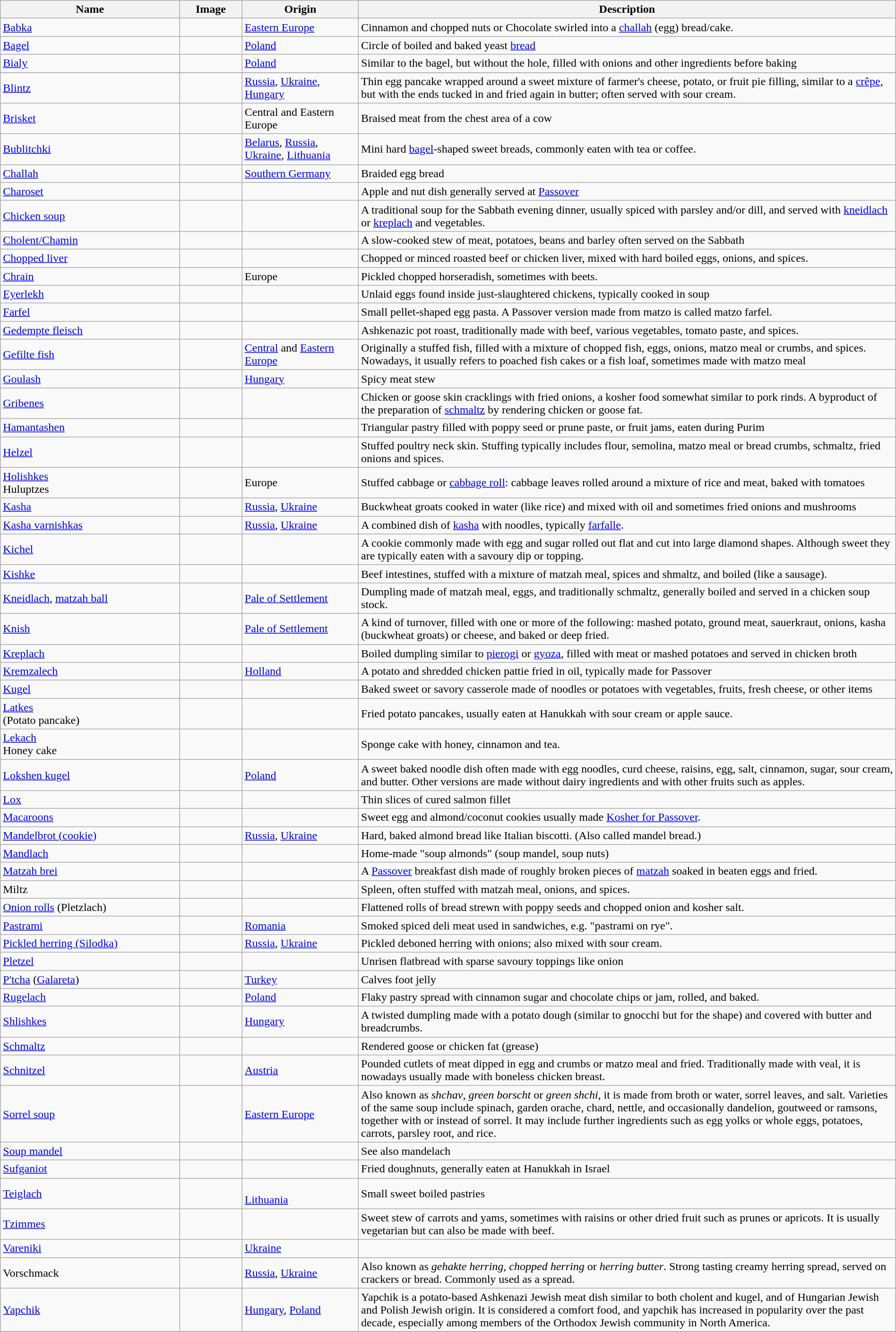<table class="wikitable sortable" border="1" width="100%">
<tr>
<th style="width:20%;">Name</th>
<th style="width:7%;">Image</th>
<th style="width:13%;">Origin</th>
<th style="width:60%;">Description</th>
</tr>
<tr>
<td><a href='#'>Babka</a></td>
<td></td>
<td><a href='#'>Eastern Europe</a></td>
<td>Cinnamon and chopped nuts or Chocolate swirled into a <a href='#'>challah</a> (egg) bread/cake.</td>
</tr>
<tr>
<td><a href='#'>Bagel</a></td>
<td></td>
<td><a href='#'>Poland</a></td>
<td>Circle of boiled and baked yeast <a href='#'>bread</a></td>
</tr>
<tr>
<td><a href='#'>Bialy</a></td>
<td></td>
<td><a href='#'>Poland</a></td>
<td>Similar to the bagel, but without the hole, filled with onions and other ingredients before baking</td>
</tr>
<tr>
</tr>
<tr>
<td><a href='#'>Blintz</a></td>
<td></td>
<td><a href='#'>Russia</a>, <a href='#'>Ukraine</a>, <a href='#'>Hungary</a></td>
<td>Thin egg pancake wrapped around a sweet mixture of farmer's cheese, potato, or fruit pie filling, similar to a <a href='#'>crêpe</a>, but with the ends tucked in and fried again in butter; often served with sour cream.</td>
</tr>
<tr>
<td><a href='#'>Brisket</a></td>
<td></td>
<td>Central and Eastern Europe</td>
<td>Braised meat from the chest area of a cow</td>
</tr>
<tr>
<td><a href='#'>Bublitchki</a></td>
<td></td>
<td><a href='#'>Belarus</a>, <a href='#'>Russia</a>, <a href='#'>Ukraine</a>, <a href='#'>Lithuania</a></td>
<td>Mini hard <a href='#'>bagel</a>-shaped sweet breads, commonly eaten with tea or coffee.</td>
</tr>
<tr>
<td><a href='#'>Challah</a></td>
<td></td>
<td><a href='#'>Southern Germany</a></td>
<td>Braided egg bread</td>
</tr>
<tr>
<td><a href='#'>Charoset</a></td>
<td></td>
<td></td>
<td>Apple and nut dish generally served at <a href='#'>Passover</a></td>
</tr>
<tr>
<td><a href='#'>Chicken soup</a></td>
<td></td>
<td></td>
<td>A traditional soup for the Sabbath evening dinner, usually spiced with parsley and/or dill, and served with <a href='#'>kneidlach</a> or <a href='#'>kreplach</a> and vegetables.</td>
</tr>
<tr>
<td><a href='#'>Cholent/Chamin</a></td>
<td></td>
<td></td>
<td>A slow-cooked stew of meat, potatoes, beans and barley often served on the Sabbath</td>
</tr>
<tr>
<td><a href='#'>Chopped liver</a></td>
<td></td>
<td></td>
<td>Chopped or minced roasted beef or chicken liver, mixed with hard boiled eggs, onions, and spices.</td>
</tr>
<tr>
<td><a href='#'>Chrain</a></td>
<td></td>
<td>Europe</td>
<td>Pickled chopped horseradish, sometimes with beets.</td>
</tr>
<tr>
<td><a href='#'>Eyerlekh</a></td>
<td></td>
<td></td>
<td>Unlaid eggs found inside just-slaughtered chickens, typically cooked in soup</td>
</tr>
<tr>
<td><a href='#'>Farfel</a></td>
<td></td>
<td></td>
<td>Small pellet-shaped egg pasta.  A Passover version made from matzo is called matzo farfel.</td>
</tr>
<tr>
<td><a href='#'>Gedempte fleisch</a></td>
<td></td>
<td></td>
<td>Ashkenazic pot roast, traditionally made with beef, various vegetables, tomato paste, and spices.</td>
</tr>
<tr>
<td><a href='#'>Gefilte fish</a></td>
<td></td>
<td><a href='#'>Central</a> and <a href='#'>Eastern Europe</a></td>
<td>Originally a stuffed fish, filled with a mixture of chopped fish, eggs, onions, matzo meal or crumbs, and spices.  Nowadays, it usually refers to poached fish cakes or a fish loaf, sometimes made with matzo meal</td>
</tr>
<tr>
<td><a href='#'>Goulash</a></td>
<td></td>
<td><a href='#'>Hungary</a></td>
<td>Spicy meat stew</td>
</tr>
<tr>
<td><a href='#'>Gribenes</a></td>
<td></td>
<td></td>
<td>Chicken or goose skin cracklings with fried onions, a kosher food somewhat similar to pork rinds. A byproduct of the preparation of <a href='#'>schmaltz</a> by rendering chicken or goose fat.</td>
</tr>
<tr>
<td><a href='#'>Hamantashen</a></td>
<td></td>
<td></td>
<td>Triangular pastry filled with poppy seed or prune paste, or fruit jams, eaten during Purim</td>
</tr>
<tr>
<td><a href='#'>Helzel</a></td>
<td></td>
<td></td>
<td>Stuffed poultry neck skin. Stuffing typically includes flour, semolina, matzo meal or bread crumbs, schmaltz, fried onions and spices.</td>
</tr>
<tr>
<td><a href='#'>Holishkes</a><br>Huluptzes</td>
<td></td>
<td>Europe</td>
<td>Stuffed cabbage or <a href='#'>cabbage roll</a>: cabbage leaves rolled around a mixture of rice and meat, baked with tomatoes</td>
</tr>
<tr>
<td><a href='#'>Kasha</a></td>
<td></td>
<td><a href='#'>Russia</a>, <a href='#'>Ukraine</a></td>
<td>Buckwheat groats cooked in water (like rice) and mixed with oil and sometimes fried onions and mushrooms</td>
</tr>
<tr>
<td><a href='#'>Kasha varnishkas</a></td>
<td></td>
<td><a href='#'>Russia</a>, <a href='#'>Ukraine</a></td>
<td>A combined dish of <a href='#'>kasha</a> with noodles, typically <a href='#'>farfalle</a>.</td>
</tr>
<tr>
<td><a href='#'>Kichel</a></td>
<td></td>
<td></td>
<td>A cookie commonly made with egg and sugar rolled out flat and cut into large diamond shapes. Although sweet they are typically eaten with a savoury dip or topping.</td>
</tr>
<tr>
<td><a href='#'>Kishke</a></td>
<td></td>
<td></td>
<td>Beef intestines, stuffed with a mixture of matzah meal, spices and shmaltz, and boiled (like a sausage).</td>
</tr>
<tr>
<td><a href='#'>Kneidlach</a>, <a href='#'>matzah ball</a></td>
<td></td>
<td><a href='#'>Pale of Settlement</a></td>
<td>Dumpling made of matzah meal, eggs, and traditionally schmaltz, generally boiled and served in a chicken soup stock.</td>
</tr>
<tr>
<td><a href='#'>Knish</a></td>
<td></td>
<td><a href='#'>Pale of Settlement</a></td>
<td>A kind of turnover, filled with one or more of the following: mashed potato, ground meat, sauerkraut, onions, kasha (buckwheat groats) or cheese, and baked or deep fried.</td>
</tr>
<tr>
<td><a href='#'>Kreplach</a></td>
<td></td>
<td></td>
<td>Boiled dumpling similar to <a href='#'>pierogi</a> or <a href='#'>gyoza</a>, filled with meat or mashed potatoes and served in chicken broth</td>
</tr>
<tr>
<td><a href='#'>Kremzalech</a></td>
<td></td>
<td><a href='#'>Holland</a></td>
<td>A potato and shredded chicken pattie fried in oil, typically made for Passover</td>
</tr>
<tr>
<td><a href='#'>Kugel</a></td>
<td></td>
<td></td>
<td>Baked sweet or savory casserole made of noodles or potatoes with vegetables, fruits, fresh cheese, or other items</td>
</tr>
<tr>
<td><a href='#'>Latkes</a><br>(Potato pancake)</td>
<td></td>
<td></td>
<td>Fried potato pancakes, usually eaten at Hanukkah with sour cream or apple sauce.</td>
</tr>
<tr>
<td><a href='#'>Lekach</a><br>Honey cake</td>
<td></td>
<td></td>
<td>Sponge cake with honey, cinnamon and tea.</td>
</tr>
<tr>
<td><a href='#'>Lokshen kugel</a></td>
<td></td>
<td><a href='#'>Poland</a></td>
<td>A sweet baked noodle dish often made with egg noodles, curd cheese, raisins, egg, salt, cinnamon, sugar, sour cream, and butter.  Other versions are made without dairy ingredients and with other fruits such as apples.</td>
</tr>
<tr>
<td><a href='#'>Lox</a></td>
<td></td>
<td></td>
<td>Thin slices of cured salmon fillet</td>
</tr>
<tr>
<td><a href='#'>Macaroons</a></td>
<td></td>
<td></td>
<td>Sweet egg and almond/coconut cookies usually made <a href='#'>Kosher for Passover</a>.</td>
</tr>
<tr>
<td><a href='#'>Mandelbrot (cookie)</a></td>
<td></td>
<td><a href='#'>Russia</a>, <a href='#'>Ukraine</a></td>
<td>Hard, baked almond bread like Italian biscotti. (Also called mandel bread.)</td>
</tr>
<tr>
<td><a href='#'>Mandlach</a></td>
<td></td>
<td></td>
<td>Home-made "soup almonds" (soup mandel, soup nuts)</td>
</tr>
<tr>
<td><a href='#'>Matzah brei</a></td>
<td></td>
<td></td>
<td>A <a href='#'>Passover</a> breakfast dish made of roughly broken pieces of <a href='#'>matzah</a> soaked in beaten eggs and fried.</td>
</tr>
<tr>
<td>Miltz</td>
<td></td>
<td></td>
<td>Spleen, often stuffed with matzah meal, onions, and spices.</td>
</tr>
<tr>
<td><a href='#'>Onion rolls</a> (Pletzlach)</td>
<td></td>
<td></td>
<td>Flattened rolls of bread strewn with poppy seeds and chopped onion and kosher salt.</td>
</tr>
<tr>
<td><a href='#'>Pastrami</a></td>
<td></td>
<td><a href='#'>Romania</a></td>
<td>Smoked spiced deli meat used in sandwiches, e.g. "pastrami on rye".</td>
</tr>
<tr>
<td><a href='#'>Pickled herring (Silodka)</a></td>
<td></td>
<td><a href='#'>Russia</a>, <a href='#'>Ukraine</a></td>
<td>Pickled deboned herring with onions; also mixed with sour cream.</td>
</tr>
<tr>
<td><a href='#'>Pletzel</a></td>
<td></td>
<td></td>
<td>Unrisen flatbread with sparse savoury toppings like onion</td>
</tr>
<tr>
<td><a href='#'>P'tcha</a> (<a href='#'>Galareta</a>)</td>
<td></td>
<td><a href='#'>Turkey</a></td>
<td>Calves foot jelly</td>
</tr>
<tr>
<td><a href='#'>Rugelach</a></td>
<td></td>
<td><a href='#'>Poland</a></td>
<td>Flaky pastry spread with cinnamon sugar and chocolate chips or jam, rolled, and baked.</td>
</tr>
<tr>
<td><a href='#'>Shlishkes</a></td>
<td></td>
<td><a href='#'>Hungary</a></td>
<td>A twisted dumpling made with a potato dough (similar to gnocchi but for the shape) and covered with butter and breadcrumbs.</td>
</tr>
<tr>
<td><a href='#'>Schmaltz</a></td>
<td></td>
<td></td>
<td>Rendered goose or chicken fat (grease)</td>
</tr>
<tr>
<td><a href='#'>Schnitzel</a></td>
<td></td>
<td><a href='#'>Austria</a></td>
<td>Pounded cutlets of meat dipped in egg and crumbs or matzo meal and fried.  Traditionally made with veal, it is nowadays usually made with boneless chicken breast.</td>
</tr>
<tr>
<td><a href='#'>Sorrel soup</a></td>
<td></td>
<td><a href='#'>Eastern Europe</a></td>
<td>Also known as <em>shchav</em>, <em>green borscht</em> or <em>green shchi</em>, it is made from broth or water, sorrel leaves, and salt. Varieties of the same soup include spinach, garden orache, chard, nettle, and occasionally dandelion, goutweed or ramsons, together with or instead of sorrel. It may include further ingredients such as egg yolks or whole eggs, potatoes, carrots, parsley root, and rice.</td>
</tr>
<tr>
<td><a href='#'>Soup mandel</a></td>
<td></td>
<td></td>
<td>See also mandelach</td>
</tr>
<tr>
<td><a href='#'>Sufganiot</a></td>
<td></td>
<td></td>
<td>Fried doughnuts, generally eaten at Hanukkah in Israel</td>
</tr>
<tr>
<td><a href='#'>Teiglach</a></td>
<td></td>
<td><br><a href='#'>Lithuania</a></td>
<td>Small sweet boiled pastries</td>
</tr>
<tr>
<td><a href='#'>Tzimmes</a></td>
<td></td>
<td></td>
<td>Sweet stew of carrots and yams, sometimes with raisins or other dried fruit such as prunes or apricots.  It is usually vegetarian but can also be made with beef.</td>
</tr>
<tr>
<td><a href='#'>Vareniki</a></td>
<td></td>
<td><a href='#'>Ukraine</a></td>
<td></td>
</tr>
<tr>
<td>Vorschmack</td>
<td></td>
<td><a href='#'>Russia</a>, <a href='#'>Ukraine</a></td>
<td>Also known as <em>gehakte herring</em>, <em>chopped herring</em> or <em>herring butter</em>. Strong tasting creamy herring spread, served on crackers or bread. Commonly used as a spread.</td>
</tr>
<tr>
<td><a href='#'>Yapchik</a></td>
<td></td>
<td><a href='#'>Hungary</a>, <a href='#'>Poland</a></td>
<td>Yapchik is a potato-based Ashkenazi Jewish meat dish similar to both cholent and kugel, and of Hungarian Jewish and Polish Jewish origin. It is considered a comfort food, and yapchik has increased in popularity over the past decade, especially among members of the Orthodox Jewish community in North America.</td>
</tr>
<tr>
</tr>
</table>
